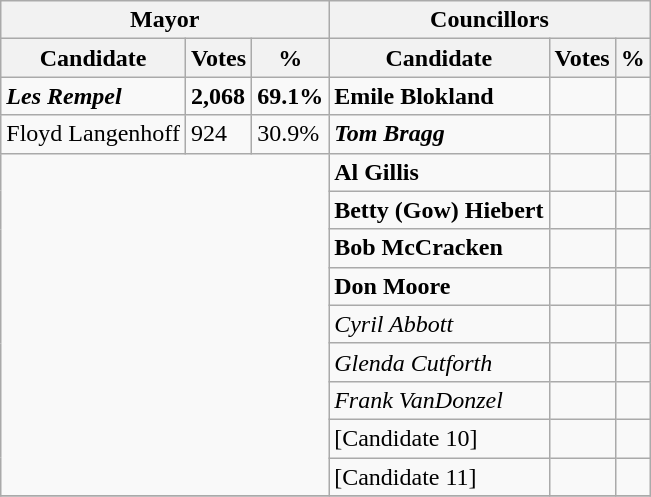<table class="wikitable collapsible collapsed" align="right">
<tr>
<th colspan=3>Mayor</th>
<th colspan=3>Councillors</th>
</tr>
<tr>
<th>Candidate</th>
<th>Votes</th>
<th>%</th>
<th>Candidate</th>
<th>Votes</th>
<th>%</th>
</tr>
<tr>
<td><strong><em>Les Rempel</em></strong></td>
<td><strong>2,068</strong></td>
<td><strong>69.1%</strong></td>
<td><strong>Emile Blokland</strong></td>
<td></td>
<td></td>
</tr>
<tr>
<td>Floyd Langenhoff</td>
<td>924</td>
<td>30.9%</td>
<td><strong><em>Tom Bragg</em></strong></td>
<td></td>
<td></td>
</tr>
<tr>
<td rowspan=9 colspan=3></td>
<td><strong>Al Gillis</strong></td>
<td></td>
<td></td>
</tr>
<tr>
<td><strong>Betty (Gow) Hiebert</strong></td>
<td></td>
<td></td>
</tr>
<tr>
<td><strong>Bob McCracken</strong></td>
<td></td>
<td></td>
</tr>
<tr>
<td><strong>Don Moore</strong></td>
<td></td>
<td></td>
</tr>
<tr>
<td><em>Cyril Abbott</em></td>
<td></td>
<td></td>
</tr>
<tr>
<td><em>Glenda Cutforth</em></td>
<td></td>
<td></td>
</tr>
<tr>
<td><em>Frank VanDonzel</em></td>
<td></td>
<td></td>
</tr>
<tr>
<td>[Candidate 10]</td>
<td></td>
<td></td>
</tr>
<tr>
<td>[Candidate 11]</td>
<td></td>
<td></td>
</tr>
<tr>
</tr>
</table>
